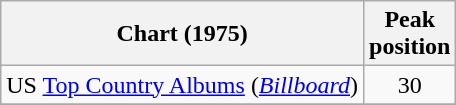<table class="wikitable sortable">
<tr>
<th align="left">Chart (1975)</th>
<th align="center">Peak<br>position</th>
</tr>
<tr>
<td align="left">US <a href='#'>Top Country Albums</a> (<em><a href='#'>Billboard</a></em>)</td>
<td align="center">30</td>
</tr>
<tr>
</tr>
</table>
